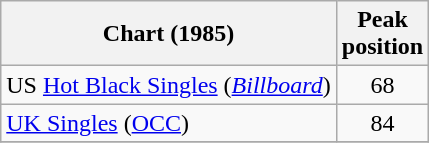<table class="wikitable sortable">
<tr>
<th align="center">Chart (1985)</th>
<th align="center">Peak<br>position</th>
</tr>
<tr>
<td align="left">US <a href='#'>Hot Black Singles</a> (<a href='#'><em>Billboard</em></a>)</td>
<td align="center">68</td>
</tr>
<tr>
<td align="left"><a href='#'>UK Singles</a> (<a href='#'>OCC</a>)</td>
<td align="center">84</td>
</tr>
<tr>
</tr>
</table>
